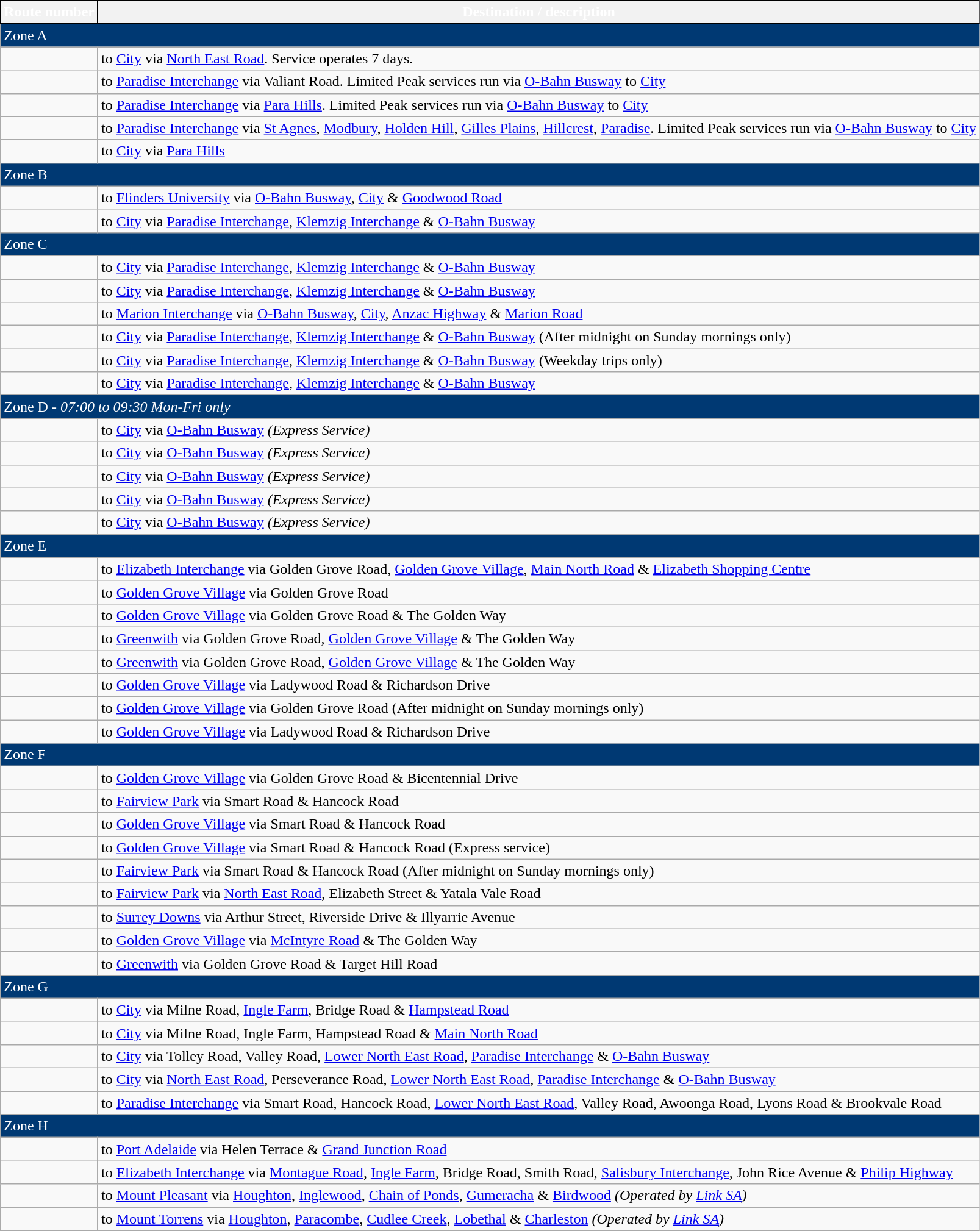<table class="wikitable" style="float: none; margin-center: 1em; margin-bottom: 0.5em; border: black solid 1px">
<tr style="color:white; background:#231e20;">
<th style="border: black solid 1px;">Route number</th>
<th style="border: black solid 1px;">Destination / description</th>
</tr>
<tr>
<td colspan="2" style="color:white; background:#003973;">Zone A</td>
</tr>
<tr>
<td></td>
<td>to <a href='#'>City</a> via <a href='#'>North East Road</a>. Service operates 7 days.</td>
</tr>
<tr>
<td></td>
<td>to <a href='#'>Paradise Interchange</a> via Valiant Road. Limited Peak services run via <a href='#'>O-Bahn Busway</a> to <a href='#'>City</a></td>
</tr>
<tr>
<td></td>
<td>to <a href='#'>Paradise Interchange</a> via <a href='#'>Para Hills</a>. Limited Peak services run via <a href='#'>O-Bahn Busway</a> to <a href='#'>City</a></td>
</tr>
<tr>
<td></td>
<td>to <a href='#'>Paradise Interchange</a> via <a href='#'>St Agnes</a>, <a href='#'>Modbury</a>, <a href='#'>Holden Hill</a>, <a href='#'>Gilles Plains</a>, <a href='#'>Hillcrest</a>, <a href='#'>Paradise</a>. Limited Peak services run via <a href='#'>O-Bahn Busway</a> to <a href='#'>City</a></td>
</tr>
<tr>
<td></td>
<td>to <a href='#'>City</a> via <a href='#'>Para Hills</a></td>
</tr>
<tr>
<td colspan="2" style="color:white; background:#003973;">Zone B</td>
</tr>
<tr>
<td></td>
<td>to <a href='#'>Flinders University</a> via <a href='#'>O-Bahn Busway</a>, <a href='#'>City</a> & <a href='#'>Goodwood Road</a></td>
</tr>
<tr>
<td></td>
<td>to <a href='#'>City</a> via <a href='#'>Paradise Interchange</a>, <a href='#'>Klemzig Interchange</a> & <a href='#'>O-Bahn Busway</a></td>
</tr>
<tr>
<td colspan="2" style="color:white; background:#003973;">Zone C</td>
</tr>
<tr>
<td></td>
<td>to <a href='#'>City</a> via <a href='#'>Paradise Interchange</a>, <a href='#'>Klemzig Interchange</a> & <a href='#'>O-Bahn Busway</a></td>
</tr>
<tr>
<td></td>
<td>to <a href='#'>City</a> via <a href='#'>Paradise Interchange</a>, <a href='#'>Klemzig Interchange</a> & <a href='#'>O-Bahn Busway</a></td>
</tr>
<tr>
<td></td>
<td>to <a href='#'>Marion Interchange</a> via <a href='#'>O-Bahn Busway</a>, <a href='#'>City</a>, <a href='#'>Anzac Highway</a> & <a href='#'>Marion Road</a></td>
</tr>
<tr>
<td></td>
<td>to <a href='#'>City</a> via <a href='#'>Paradise Interchange</a>, <a href='#'>Klemzig Interchange</a> & <a href='#'>O-Bahn Busway</a> (After midnight on Sunday mornings only)</td>
</tr>
<tr>
<td></td>
<td>to <a href='#'>City</a> via <a href='#'>Paradise Interchange</a>, <a href='#'>Klemzig Interchange</a> & <a href='#'>O-Bahn Busway</a> (Weekday trips only)</td>
</tr>
<tr>
<td></td>
<td>to <a href='#'>City</a> via <a href='#'>Paradise Interchange</a>, <a href='#'>Klemzig Interchange</a> & <a href='#'>O-Bahn Busway</a></td>
</tr>
<tr>
<td colspan="2" style="color:white; background:#003973;">Zone D - <em>07:00 to 09:30 Mon-Fri only</em></td>
</tr>
<tr>
<td></td>
<td>to <a href='#'>City</a>  via <a href='#'>O-Bahn Busway</a> <em>(Express Service)</em></td>
</tr>
<tr>
<td></td>
<td>to <a href='#'>City</a>  via <a href='#'>O-Bahn Busway</a> <em>(Express Service)</em></td>
</tr>
<tr>
<td></td>
<td>to <a href='#'>City</a>  via <a href='#'>O-Bahn Busway</a> <em>(Express Service)</em></td>
</tr>
<tr>
<td></td>
<td>to <a href='#'>City</a>  via <a href='#'>O-Bahn Busway</a> <em>(Express Service)</em></td>
</tr>
<tr>
<td></td>
<td>to <a href='#'>City</a>  via <a href='#'>O-Bahn Busway</a> <em>(Express Service)</em></td>
</tr>
<tr>
<td colspan="2" style="color:white; background:#003973;">Zone E</td>
</tr>
<tr>
<td></td>
<td>to <a href='#'>Elizabeth Interchange</a> via Golden Grove Road, <a href='#'>Golden Grove Village</a>, <a href='#'>Main North Road</a> & <a href='#'>Elizabeth Shopping Centre</a></td>
</tr>
<tr>
<td></td>
<td>to <a href='#'>Golden Grove Village</a> via Golden Grove Road</td>
</tr>
<tr>
<td></td>
<td>to <a href='#'>Golden Grove Village</a> via Golden Grove Road & The Golden Way</td>
</tr>
<tr>
<td></td>
<td>to <a href='#'>Greenwith</a> via Golden Grove Road, <a href='#'>Golden Grove Village</a> & The Golden Way</td>
</tr>
<tr>
<td></td>
<td>to <a href='#'>Greenwith</a> via Golden Grove Road, <a href='#'>Golden Grove Village</a> & The Golden Way</td>
</tr>
<tr>
<td></td>
<td>to <a href='#'>Golden Grove Village</a> via Ladywood Road & Richardson Drive</td>
</tr>
<tr>
<td></td>
<td>to <a href='#'>Golden Grove Village</a> via Golden Grove Road (After midnight on Sunday mornings only)</td>
</tr>
<tr>
<td></td>
<td>to <a href='#'>Golden Grove Village</a> via Ladywood Road & Richardson Drive</td>
</tr>
<tr>
<td colspan="2" style="color:white; background:#003973;">Zone F</td>
</tr>
<tr>
<td></td>
<td>to <a href='#'>Golden Grove Village</a> via Golden Grove Road & Bicentennial Drive</td>
</tr>
<tr>
<td></td>
<td>to <a href='#'>Fairview Park</a> via Smart Road & Hancock Road</td>
</tr>
<tr>
<td></td>
<td>to <a href='#'>Golden Grove Village</a> via Smart Road & Hancock Road</td>
</tr>
<tr>
<td></td>
<td>to <a href='#'>Golden Grove Village</a> via Smart Road & Hancock Road (Express service)</td>
</tr>
<tr>
<td></td>
<td>to <a href='#'>Fairview Park</a> via Smart Road & Hancock Road (After midnight on Sunday mornings only)</td>
</tr>
<tr>
<td></td>
<td>to <a href='#'>Fairview Park</a> via <a href='#'>North East Road</a>, Elizabeth Street & Yatala Vale Road</td>
</tr>
<tr>
<td></td>
<td>to <a href='#'>Surrey Downs</a> via Arthur Street, Riverside Drive & Illyarrie Avenue</td>
</tr>
<tr>
<td></td>
<td>to <a href='#'>Golden Grove Village</a> via <a href='#'>McIntyre Road</a> & The Golden Way</td>
</tr>
<tr>
<td></td>
<td>to <a href='#'>Greenwith</a> via Golden Grove Road & Target Hill Road</td>
</tr>
<tr>
<td colspan="2" style="color:white; background:#003973;">Zone G</td>
</tr>
<tr>
<td></td>
<td>to <a href='#'>City</a> via Milne Road, <a href='#'>Ingle Farm</a>, Bridge Road & <a href='#'>Hampstead Road</a></td>
</tr>
<tr>
<td></td>
<td>to <a href='#'>City</a> via Milne Road, Ingle Farm, Hampstead Road & <a href='#'>Main North Road</a></td>
</tr>
<tr>
<td></td>
<td>to <a href='#'>City</a> via Tolley Road, Valley Road, <a href='#'>Lower North East Road</a>, <a href='#'>Paradise Interchange</a> & <a href='#'>O-Bahn Busway</a></td>
</tr>
<tr>
<td></td>
<td>to <a href='#'>City</a> via <a href='#'>North East Road</a>, Perseverance Road, <a href='#'>Lower North East Road</a>, <a href='#'>Paradise Interchange</a> & <a href='#'>O-Bahn Busway</a></td>
</tr>
<tr>
<td></td>
<td>to <a href='#'>Paradise Interchange</a> via Smart Road, Hancock Road, <a href='#'>Lower North East Road</a>, Valley Road, Awoonga Road, Lyons Road & Brookvale Road</td>
</tr>
<tr>
<td colspan="2" style="color:white; background:#003973;">Zone H</td>
</tr>
<tr>
<td></td>
<td>to <a href='#'>Port Adelaide</a> via Helen Terrace & <a href='#'>Grand Junction Road</a></td>
</tr>
<tr>
<td></td>
<td>to <a href='#'>Elizabeth Interchange</a> via <a href='#'>Montague Road</a>, <a href='#'>Ingle Farm</a>, Bridge Road, Smith Road, <a href='#'>Salisbury Interchange</a>, John Rice Avenue & <a href='#'>Philip Highway</a></td>
</tr>
<tr>
<td></td>
<td>to <a href='#'>Mount Pleasant</a> via <a href='#'>Houghton</a>, <a href='#'>Inglewood</a>, <a href='#'>Chain of Ponds</a>, <a href='#'>Gumeracha</a> & <a href='#'>Birdwood</a> <em>(Operated by <a href='#'>Link SA</a>)</em></td>
</tr>
<tr>
<td></td>
<td>to <a href='#'>Mount Torrens</a> via <a href='#'>Houghton</a>, <a href='#'>Paracombe</a>, <a href='#'>Cudlee Creek</a>, <a href='#'>Lobethal</a> & <a href='#'>Charleston</a> <em>(Operated by <a href='#'>Link SA</a>)</em></td>
</tr>
</table>
